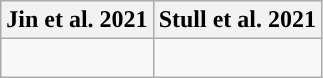<table class="wikitable">
<tr>
<th colspan=1>Jin et al. 2021</th>
<th colspan=1>Stull et al. 2021</th>
</tr>
<tr>
<td style="vertical-align:top"><br></td>
<td><br></td>
</tr>
</table>
